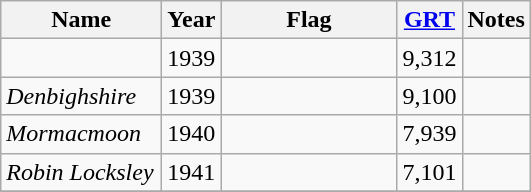<table class="wikitable sortable">
<tr>
<th scope="col" width="100px">Name</th>
<th scope="col" width="25px">Year</th>
<th scope="col" width="110px">Flag</th>
<th scope="col" width="25px"><a href='#'>GRT</a></th>
<th>Notes</th>
</tr>
<tr>
<td align="left"></td>
<td align="left">1939</td>
<td align="left"></td>
<td align="right">9,312</td>
<td align="left"></td>
</tr>
<tr>
<td align="left"><em>Denbighshire</em></td>
<td align="left">1939</td>
<td align="left"></td>
<td align="right">9,100</td>
<td align="left"></td>
</tr>
<tr>
<td align="left"><em>Mormacmoon</em></td>
<td align="left">1940</td>
<td align="left"></td>
<td align="right">7,939</td>
<td align="left"></td>
</tr>
<tr>
<td align="left"><em>Robin Locksley</em></td>
<td align="left">1941</td>
<td align="left"></td>
<td align="right">7,101</td>
<td align="left"></td>
</tr>
<tr>
</tr>
</table>
